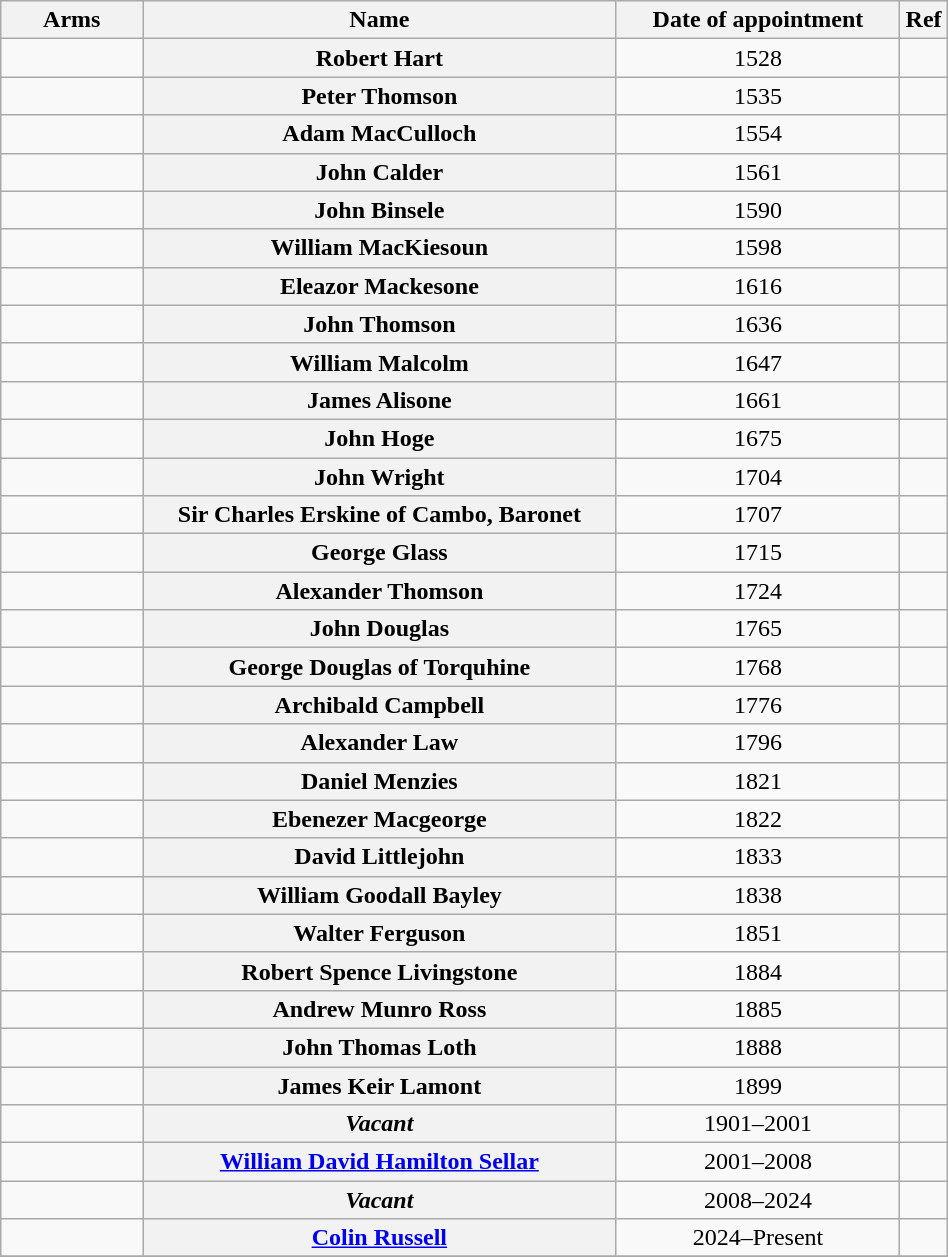<table class="wikitable" style="text-align:center; width:50%">
<tr>
<th>Arms</th>
<th style="width:50%">Name</th>
<th style="width:30%">Date of appointment</th>
<th style="width:5%">Ref</th>
</tr>
<tr>
<td></td>
<th>Robert Hart</th>
<td>1528</td>
<td></td>
</tr>
<tr>
<td></td>
<th>Peter Thomson</th>
<td>1535</td>
<td></td>
</tr>
<tr>
<td></td>
<th>Adam MacCulloch</th>
<td>1554</td>
<td></td>
</tr>
<tr>
<td></td>
<th>John Calder</th>
<td>1561</td>
<td></td>
</tr>
<tr>
<td></td>
<th>John Binsele</th>
<td>1590</td>
<td></td>
</tr>
<tr>
<td></td>
<th>William MacKiesoun</th>
<td>1598</td>
<td></td>
</tr>
<tr>
<td></td>
<th>Eleazor Mackesone</th>
<td>1616</td>
<td></td>
</tr>
<tr>
<td></td>
<th>John Thomson</th>
<td>1636</td>
<td></td>
</tr>
<tr>
<td></td>
<th>William Malcolm</th>
<td>1647</td>
<td></td>
</tr>
<tr>
<td></td>
<th>James Alisone</th>
<td>1661</td>
<td></td>
</tr>
<tr>
<td></td>
<th>John Hoge</th>
<td>1675</td>
<td></td>
</tr>
<tr>
<td></td>
<th>John Wright</th>
<td>1704</td>
<td></td>
</tr>
<tr>
<td></td>
<th>Sir Charles Erskine of Cambo, Baronet</th>
<td>1707</td>
<td></td>
</tr>
<tr>
<td></td>
<th>George Glass</th>
<td>1715</td>
<td></td>
</tr>
<tr>
<td></td>
<th>Alexander Thomson</th>
<td>1724</td>
<td></td>
</tr>
<tr>
<td></td>
<th>John Douglas</th>
<td>1765</td>
<td></td>
</tr>
<tr>
<td></td>
<th>George Douglas of Torquhine</th>
<td>1768</td>
<td></td>
</tr>
<tr>
<td></td>
<th>Archibald Campbell</th>
<td>1776</td>
<td></td>
</tr>
<tr>
<td></td>
<th>Alexander Law</th>
<td>1796</td>
<td></td>
</tr>
<tr>
<td></td>
<th>Daniel Menzies</th>
<td>1821</td>
<td></td>
</tr>
<tr>
<td></td>
<th>Ebenezer Macgeorge</th>
<td>1822</td>
<td></td>
</tr>
<tr>
<td></td>
<th>David Littlejohn</th>
<td>1833</td>
<td></td>
</tr>
<tr>
<td></td>
<th>William Goodall Bayley</th>
<td>1838</td>
<td></td>
</tr>
<tr>
<td></td>
<th>Walter Ferguson</th>
<td>1851</td>
<td></td>
</tr>
<tr>
<td></td>
<th>Robert Spence Livingstone</th>
<td>1884</td>
<td></td>
</tr>
<tr>
<td></td>
<th>Andrew Munro Ross</th>
<td>1885</td>
<td></td>
</tr>
<tr>
<td></td>
<th>John Thomas Loth</th>
<td>1888</td>
<td></td>
</tr>
<tr>
<td></td>
<th>James Keir Lamont</th>
<td>1899</td>
<td></td>
</tr>
<tr>
<td></td>
<th><em>Vacant</em></th>
<td>1901–2001</td>
<td></td>
</tr>
<tr>
<td></td>
<th><a href='#'>William David Hamilton Sellar</a></th>
<td>2001–2008</td>
<td></td>
</tr>
<tr>
<td></td>
<th><em>Vacant</em></th>
<td>2008–2024</td>
<td></td>
</tr>
<tr>
<td></td>
<th><a href='#'>Colin Russell</a></th>
<td>2024–Present</td>
<td></td>
</tr>
<tr>
</tr>
</table>
